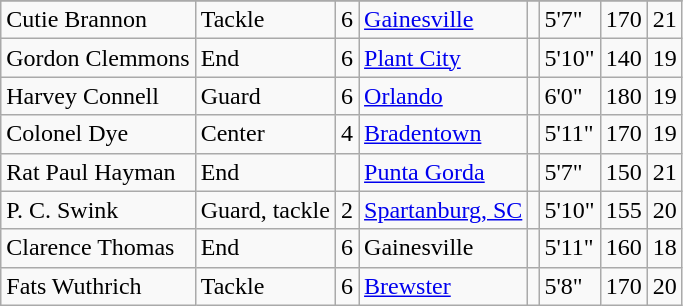<table class="wikitable">
<tr>
</tr>
<tr>
<td>Cutie Brannon</td>
<td>Tackle</td>
<td>6</td>
<td><a href='#'>Gainesville</a></td>
<td></td>
<td>5'7"</td>
<td>170</td>
<td>21</td>
</tr>
<tr>
<td>Gordon Clemmons</td>
<td>End</td>
<td>6</td>
<td><a href='#'>Plant City</a></td>
<td></td>
<td>5'10"</td>
<td>140</td>
<td>19</td>
</tr>
<tr>
<td>Harvey Connell</td>
<td>Guard</td>
<td>6</td>
<td><a href='#'>Orlando</a></td>
<td></td>
<td>6'0"</td>
<td>180</td>
<td>19</td>
</tr>
<tr>
<td>Colonel Dye</td>
<td>Center</td>
<td>4</td>
<td><a href='#'>Bradentown</a></td>
<td></td>
<td>5'11"</td>
<td>170</td>
<td>19</td>
</tr>
<tr>
<td>Rat Paul Hayman</td>
<td>End</td>
<td></td>
<td><a href='#'>Punta Gorda</a></td>
<td></td>
<td>5'7"</td>
<td>150</td>
<td>21</td>
</tr>
<tr>
<td>P. C. Swink</td>
<td>Guard, tackle</td>
<td>2</td>
<td><a href='#'>Spartanburg, SC</a></td>
<td></td>
<td>5'10"</td>
<td>155</td>
<td>20</td>
</tr>
<tr>
<td>Clarence Thomas</td>
<td>End</td>
<td>6</td>
<td>Gainesville</td>
<td></td>
<td>5'11"</td>
<td>160</td>
<td>18</td>
</tr>
<tr>
<td>Fats Wuthrich</td>
<td>Tackle</td>
<td>6</td>
<td><a href='#'>Brewster</a></td>
<td></td>
<td>5'8"</td>
<td>170</td>
<td>20</td>
</tr>
</table>
